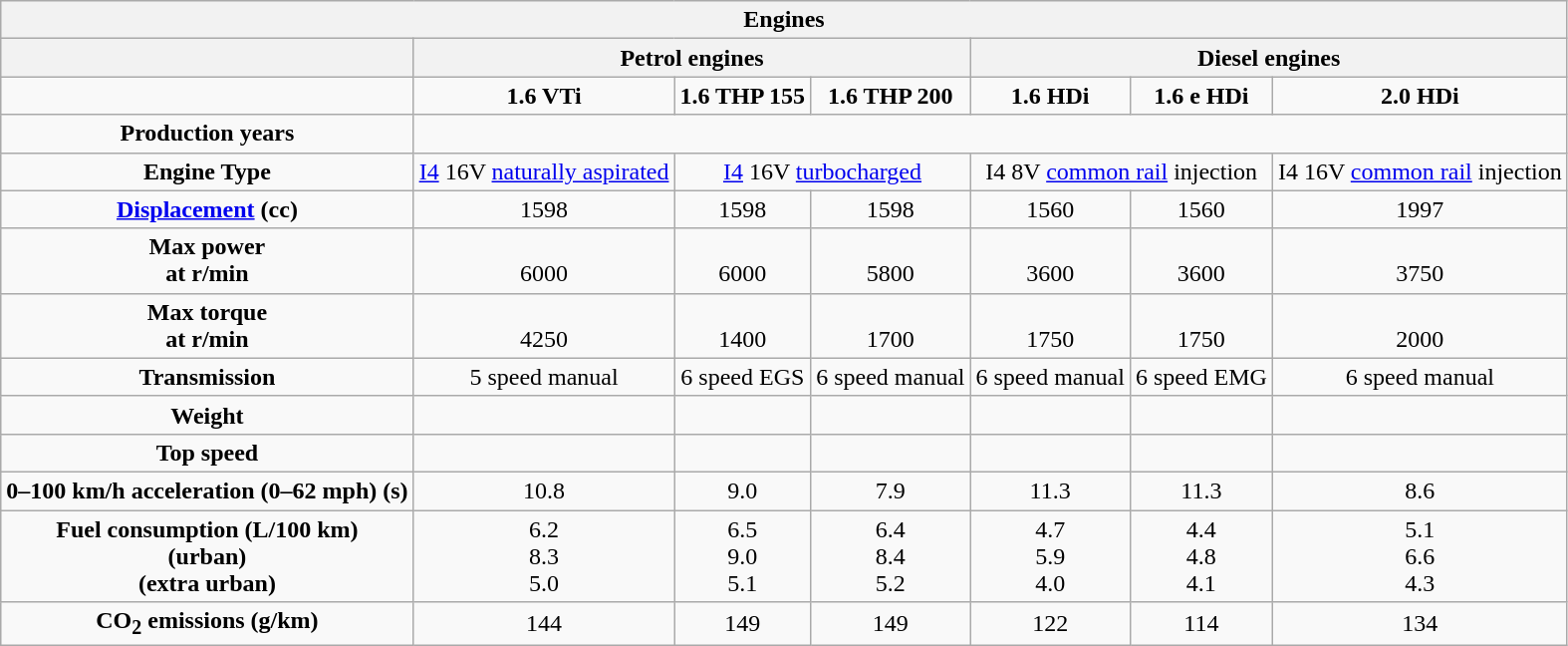<table class="wikitable" style="text-align: center;">
<tr>
<th colspan=7>Engines</th>
</tr>
<tr>
<th> </th>
<th colspan=3>Petrol engines</th>
<th colspan=3>Diesel engines</th>
</tr>
<tr>
<td> </td>
<td><strong>1.6 VTi</strong></td>
<td><strong>1.6 THP 155</strong></td>
<td><strong>1.6 THP 200</strong></td>
<td><strong>1.6 HDi</strong></td>
<td><strong>1.6 e HDi</strong></td>
<td><strong>2.0 HDi</strong></td>
</tr>
<tr>
<td><strong>Production years</strong></td>
<td colspan=6> </td>
</tr>
<tr>
<td><strong>Engine Type</strong></td>
<td><a href='#'>I4</a> 16V <a href='#'>naturally aspirated</a></td>
<td colspan=2><a href='#'>I4</a> 16V <a href='#'>turbocharged</a></td>
<td colspan=2>I4 8V <a href='#'>common rail</a> injection</td>
<td>I4 16V <a href='#'>common rail</a> injection</td>
</tr>
<tr>
<td><strong><a href='#'>Displacement</a> (cc)</strong></td>
<td>1598</td>
<td>1598</td>
<td>1598</td>
<td>1560</td>
<td>1560</td>
<td>1997</td>
</tr>
<tr>
<td><strong>Max power</strong> <br> <strong>at r/min</strong></td>
<td> <br> 6000</td>
<td> <br> 6000</td>
<td> <br> 5800</td>
<td> <br> 3600</td>
<td> <br> 3600</td>
<td> <br> 3750</td>
</tr>
<tr>
<td><strong>Max torque</strong> <br> <strong>at r/min</strong></td>
<td> <br> 4250</td>
<td> <br> 1400</td>
<td> <br> 1700</td>
<td> <br> 1750</td>
<td> <br> 1750</td>
<td> <br> 2000</td>
</tr>
<tr>
<td><strong>Transmission</strong></td>
<td>5 speed manual</td>
<td>6 speed EGS</td>
<td>6 speed manual</td>
<td>6 speed manual</td>
<td>6 speed EMG</td>
<td>6 speed manual</td>
</tr>
<tr>
<td><strong>Weight</strong></td>
<td></td>
<td></td>
<td></td>
<td></td>
<td></td>
<td></td>
</tr>
<tr>
<td><strong>Top speed</strong></td>
<td></td>
<td></td>
<td></td>
<td></td>
<td></td>
<td></td>
</tr>
<tr>
<td><strong>0–100 km/h acceleration (0–62 mph) (s)</strong></td>
<td>10.8</td>
<td>9.0</td>
<td>7.9</td>
<td>11.3</td>
<td>11.3</td>
<td>8.6</td>
</tr>
<tr>
<td><strong>Fuel consumption (L/100 km)</strong><br><strong>(urban)</strong><br><strong>(extra urban)</strong></td>
<td>6.2<br>8.3<br>5.0</td>
<td>6.5<br>9.0<br>5.1</td>
<td>6.4<br>8.4<br>5.2</td>
<td>4.7<br>5.9<br>4.0</td>
<td>4.4<br>4.8<br>4.1</td>
<td>5.1<br>6.6<br>4.3</td>
</tr>
<tr>
<td><strong>CO<sub>2</sub> emissions (g/km)</strong></td>
<td>144</td>
<td>149</td>
<td>149</td>
<td>122</td>
<td>114</td>
<td>134</td>
</tr>
</table>
